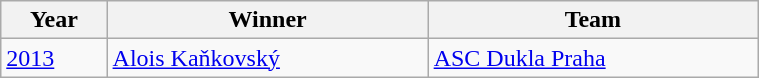<table class="wikitable" style="font-size:100%" width=40%>
<tr>
<th>Year</th>
<th>Winner</th>
<th>Team</th>
</tr>
<tr>
<td><a href='#'>2013</a></td>
<td> <a href='#'>Alois Kaňkovský</a></td>
<td><a href='#'>ASC Dukla Praha</a></td>
</tr>
</table>
